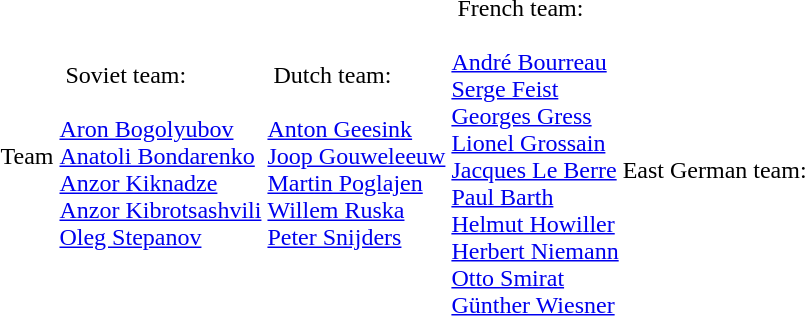<table>
<tr>
<td>Team</td>
<td> Soviet team:<br><br><a href='#'>Aron Bogolyubov</a><br>
<a href='#'>Anatoli Bondarenko</a><br>
<a href='#'>Anzor Kiknadze</a><br>
<a href='#'>Anzor Kibrotsashvili</a><br>
<a href='#'>Oleg Stepanov</a></td>
<td> Dutch team:<br><br><a href='#'>Anton Geesink</a><br>
<a href='#'>Joop Gouweleeuw</a><br>
<a href='#'>Martin Poglajen</a><br>
<a href='#'>Willem Ruska</a><br>
<a href='#'>Peter Snijders</a></td>
<td> French team:<br><br><a href='#'>André Bourreau</a><br>
<a href='#'>Serge Feist</a><br>
<a href='#'>Georges Gress</a><br>
<a href='#'>Lionel Grossain</a><br>
<a href='#'>Jacques Le Berre</a> East German team:<br>
<a href='#'>Paul Barth</a><br>
<a href='#'>Helmut Howiller</a><br>
<a href='#'>Herbert Niemann</a><br>
<a href='#'>Otto Smirat</a><br>
<a href='#'>Günther Wiesner</a></td>
</tr>
</table>
